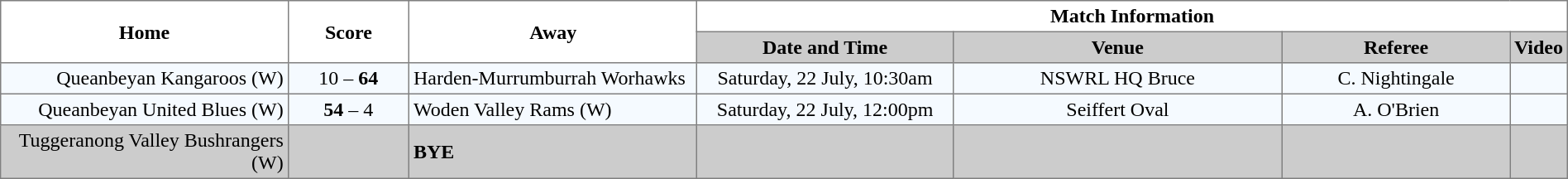<table border="1" cellpadding="3" cellspacing="0" width="100%" style="border-collapse:collapse;  text-align:center;">
<tr>
<th rowspan="2" width="19%">Home</th>
<th rowspan="2" width="8%">Score</th>
<th rowspan="2" width="19%">Away</th>
<th colspan="4">Match Information</th>
</tr>
<tr style="background:#CCCCCC">
<th width="17%">Date and Time</th>
<th width="22%">Venue</th>
<th width="50%">Referee</th>
<th>Video</th>
</tr>
<tr style="text-align:center; background:#f5faff;">
<td align="right">Queanbeyan Kangaroos (W) </td>
<td>10 – <strong>64</strong></td>
<td align="left"> Harden-Murrumburrah Worhawks</td>
<td>Saturday, 22 July, 10:30am</td>
<td>NSWRL HQ Bruce</td>
<td>C. Nightingale</td>
<td></td>
</tr>
<tr style="text-align:center; background:#f5faff;">
<td align="right">Queanbeyan United Blues (W) </td>
<td><strong>54</strong> – 4</td>
<td align="left"> Woden Valley Rams (W)</td>
<td>Saturday, 22 July, 12:00pm</td>
<td>Seiffert Oval</td>
<td>A. O'Brien</td>
<td></td>
</tr>
<tr style="text-align:center; background:#CCCCCC;">
<td align="right">Tuggeranong Valley Bushrangers (W) </td>
<td></td>
<td align="left"><strong>BYE</strong></td>
<td></td>
<td></td>
<td></td>
<td></td>
</tr>
</table>
